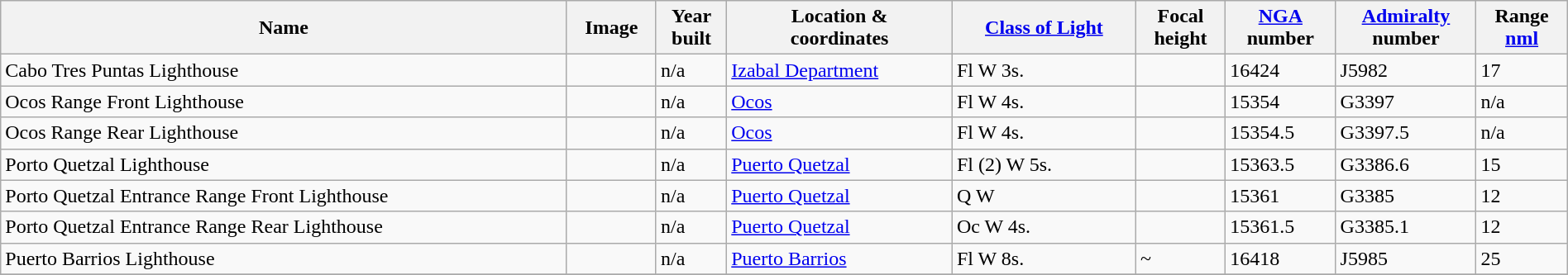<table class="wikitable sortable" style="width:100%">
<tr>
<th>Name</th>
<th>Image</th>
<th>Year<br>built</th>
<th>Location &<br>coordinates</th>
<th><a href='#'>Class of Light</a></th>
<th>Focal<br>height</th>
<th><a href='#'>NGA</a><br>number</th>
<th><a href='#'>Admiralty</a><br>number</th>
<th>Range<br><a href='#'>nml</a></th>
</tr>
<tr>
<td>Cabo Tres Puntas Lighthouse</td>
<td></td>
<td>n/a</td>
<td><a href='#'>Izabal Department</a><br></td>
<td>Fl W 3s.</td>
<td></td>
<td>16424</td>
<td>J5982</td>
<td>17</td>
</tr>
<tr>
<td>Ocos Range Front Lighthouse</td>
<td></td>
<td>n/a</td>
<td><a href='#'>Ocos</a><br> </td>
<td>Fl W 4s.</td>
<td></td>
<td>15354</td>
<td>G3397</td>
<td>n/a</td>
</tr>
<tr>
<td>Ocos Range Rear Lighthouse</td>
<td> </td>
<td>n/a</td>
<td><a href='#'>Ocos</a><br></td>
<td>Fl W 4s.</td>
<td></td>
<td>15354.5</td>
<td>G3397.5</td>
<td>n/a</td>
</tr>
<tr>
<td>Porto Quetzal Lighthouse</td>
<td></td>
<td>n/a</td>
<td><a href='#'>Puerto Quetzal</a><br></td>
<td>Fl (2) W 5s.</td>
<td></td>
<td>15363.5</td>
<td>G3386.6</td>
<td>15</td>
</tr>
<tr>
<td>Porto Quetzal Entrance Range Front Lighthouse</td>
<td></td>
<td>n/a</td>
<td><a href='#'>Puerto Quetzal</a><br></td>
<td>Q W</td>
<td></td>
<td>15361</td>
<td>G3385</td>
<td>12</td>
</tr>
<tr>
<td>Porto Quetzal Entrance Range Rear Lighthouse</td>
<td></td>
<td>n/a</td>
<td><a href='#'>Puerto Quetzal</a><br></td>
<td>Oc W 4s.</td>
<td></td>
<td>15361.5</td>
<td>G3385.1</td>
<td>12</td>
</tr>
<tr>
<td>Puerto Barrios Lighthouse</td>
<td></td>
<td>n/a</td>
<td><a href='#'>Puerto Barrios</a><br></td>
<td>Fl W 8s.</td>
<td>~</td>
<td>16418</td>
<td>J5985</td>
<td>25</td>
</tr>
<tr>
</tr>
</table>
